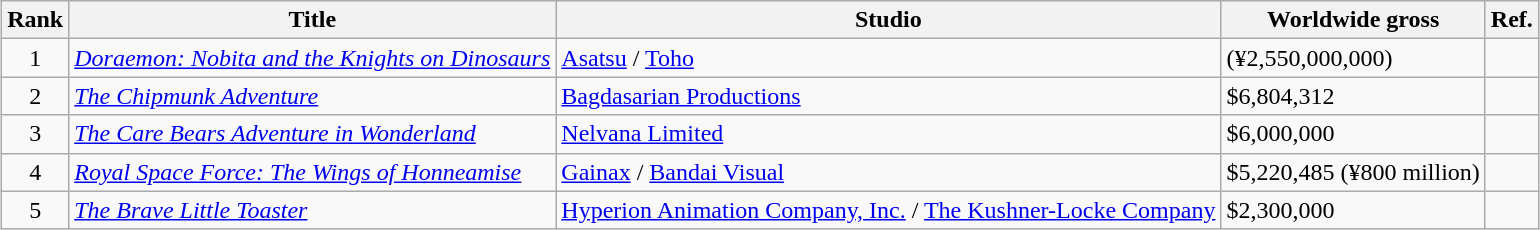<table class="wikitable sortable" style="margin:auto; margin:auto;">
<tr>
<th>Rank</th>
<th>Title</th>
<th>Studio</th>
<th>Worldwide gross</th>
<th>Ref.</th>
</tr>
<tr>
<td align="center">1</td>
<td><em><a href='#'>Doraemon: Nobita and the Knights on Dinosaurs</a></em></td>
<td><a href='#'>Asatsu</a> / <a href='#'>Toho</a></td>
<td> (¥2,550,000,000)</td>
<td></td>
</tr>
<tr>
<td align="center">2</td>
<td><em><a href='#'>The Chipmunk Adventure</a></em></td>
<td><a href='#'>Bagdasarian Productions</a></td>
<td>$6,804,312</td>
<td></td>
</tr>
<tr>
<td align="center">3</td>
<td><em><a href='#'>The Care Bears Adventure in Wonderland</a></em></td>
<td><a href='#'>Nelvana Limited</a></td>
<td>$6,000,000</td>
<td></td>
</tr>
<tr>
<td align="center">4</td>
<td><em><a href='#'>Royal Space Force: The Wings of Honneamise</a></em></td>
<td><a href='#'>Gainax</a> / <a href='#'>Bandai Visual</a></td>
<td>$5,220,485 (¥800 million)</td>
<td></td>
</tr>
<tr>
<td align="center">5</td>
<td><em><a href='#'>The Brave Little Toaster</a></em></td>
<td><a href='#'>Hyperion Animation Company, Inc.</a> / <a href='#'>The Kushner-Locke Company</a></td>
<td>$2,300,000</td>
<td></td>
</tr>
</table>
